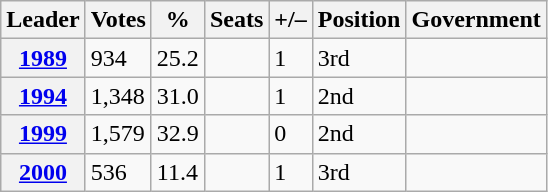<table class=wikitable style="text-align: left;">
<tr>
<th>Leader</th>
<th>Votes</th>
<th>%</th>
<th>Seats</th>
<th>+/–</th>
<th>Position</th>
<th>Government</th>
</tr>
<tr>
<th><a href='#'>1989</a></th>
<td>934</td>
<td>25.2</td>
<td></td>
<td> 1</td>
<td> 3rd</td>
<td></td>
</tr>
<tr>
<th><a href='#'>1994</a></th>
<td>1,348</td>
<td>31.0</td>
<td></td>
<td> 1</td>
<td> 2nd</td>
<td></td>
</tr>
<tr>
<th><a href='#'>1999</a></th>
<td>1,579</td>
<td>32.9</td>
<td></td>
<td> 0</td>
<td> 2nd</td>
<td></td>
</tr>
<tr>
<th><a href='#'>2000</a></th>
<td>536</td>
<td>11.4</td>
<td></td>
<td> 1</td>
<td> 3rd</td>
<td></td>
</tr>
</table>
